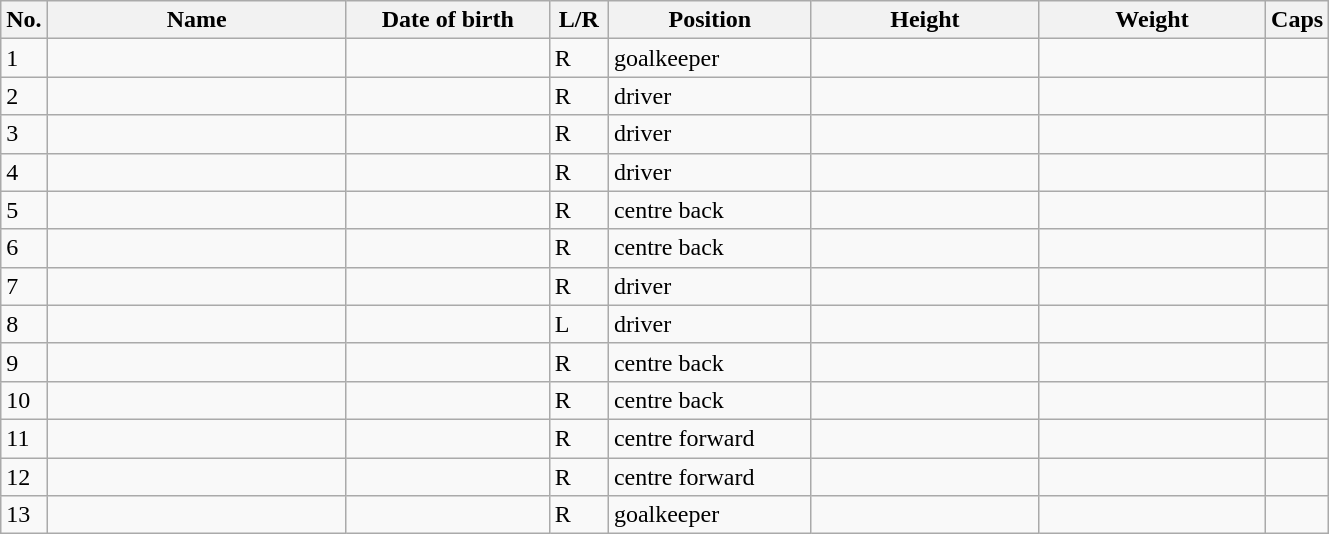<table class=wikitable sortable style=font-size:100%; text-align:center;>
<tr>
<th>No.</th>
<th style=width:12em>Name</th>
<th style=width:8em>Date of birth</th>
<th style=width:2em>L/R</th>
<th style=width:8em>Position</th>
<th style=width:9em>Height</th>
<th style=width:9em>Weight</th>
<th>Caps</th>
</tr>
<tr>
<td>1</td>
<td align=left></td>
<td></td>
<td>R</td>
<td>goalkeeper</td>
<td></td>
<td></td>
<td></td>
</tr>
<tr>
<td>2</td>
<td align=left></td>
<td></td>
<td>R</td>
<td>driver</td>
<td></td>
<td></td>
<td></td>
</tr>
<tr>
<td>3</td>
<td align=left></td>
<td></td>
<td>R</td>
<td>driver</td>
<td></td>
<td></td>
<td></td>
</tr>
<tr>
<td>4</td>
<td align=left></td>
<td></td>
<td>R</td>
<td>driver</td>
<td></td>
<td></td>
<td></td>
</tr>
<tr>
<td>5</td>
<td align=left></td>
<td></td>
<td>R</td>
<td>centre back</td>
<td></td>
<td></td>
<td></td>
</tr>
<tr>
<td>6</td>
<td align=left></td>
<td></td>
<td>R</td>
<td>centre back</td>
<td></td>
<td></td>
<td></td>
</tr>
<tr>
<td>7</td>
<td align=left></td>
<td></td>
<td>R</td>
<td>driver</td>
<td></td>
<td></td>
<td></td>
</tr>
<tr>
<td>8</td>
<td align=left></td>
<td></td>
<td>L</td>
<td>driver</td>
<td></td>
<td></td>
<td></td>
</tr>
<tr>
<td>9</td>
<td align=left></td>
<td></td>
<td>R</td>
<td>centre back</td>
<td></td>
<td></td>
<td></td>
</tr>
<tr>
<td>10</td>
<td align=left></td>
<td></td>
<td>R</td>
<td>centre back</td>
<td></td>
<td></td>
<td></td>
</tr>
<tr>
<td>11</td>
<td align=left></td>
<td></td>
<td>R</td>
<td>centre forward</td>
<td></td>
<td></td>
<td></td>
</tr>
<tr>
<td>12</td>
<td align=left></td>
<td></td>
<td>R</td>
<td>centre forward</td>
<td></td>
<td></td>
<td></td>
</tr>
<tr>
<td>13</td>
<td align=left></td>
<td></td>
<td>R</td>
<td>goalkeeper</td>
<td></td>
<td></td>
<td></td>
</tr>
</table>
